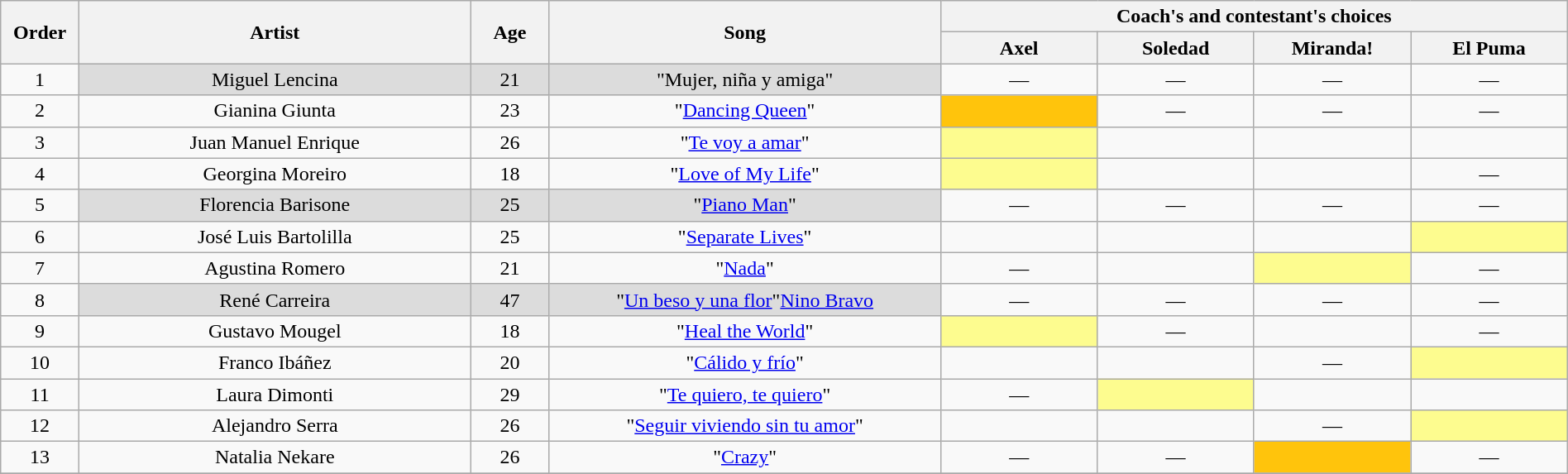<table class="wikitable" style="text-align:center; width:100%;">
<tr>
<th scope="col" rowspan="2" width="05%">Order</th>
<th scope="col" rowspan="2" width="25%">Artist</th>
<th scope="col" rowspan="2" width="05%">Age</th>
<th scope="col" rowspan="2" width="25%">Song</th>
<th scope="col" colspan="4" width="40%">Coach's and contestant's choices</th>
</tr>
<tr>
<th width="10%">Axel</th>
<th width="10%">Soledad</th>
<th width="10%">Miranda!</th>
<th width="10%">El Puma</th>
</tr>
<tr>
<td scope="col">1</td>
<td style="background:#dcdcdc;">Miguel Lencina</td>
<td style="background:#dcdcdc;">21</td>
<td style="background:#dcdcdc;">"Mujer, niña y amiga"</td>
<td>—</td>
<td>—</td>
<td>—</td>
<td>—</td>
</tr>
<tr>
<td scope="col">2</td>
<td>Gianina Giunta</td>
<td>23</td>
<td>"<a href='#'>Dancing Queen</a>"</td>
<td style="background:#ffc40c;"><strong></strong></td>
<td>—</td>
<td>—</td>
<td>—</td>
</tr>
<tr>
<td scope="col">3</td>
<td>Juan Manuel Enrique</td>
<td>26</td>
<td>"<a href='#'>Te voy a amar</a>"</td>
<td style="background:#fdfc8f;"><strong></strong></td>
<td><strong></strong></td>
<td><strong></strong></td>
<td><strong></strong></td>
</tr>
<tr>
<td scope="col">4</td>
<td>Georgina Moreiro</td>
<td>18</td>
<td>"<a href='#'>Love of My Life</a>"</td>
<td style="background:#fdfc8f;"><strong></strong></td>
<td><strong></strong></td>
<td><strong></strong></td>
<td>—</td>
</tr>
<tr>
<td scope="col">5</td>
<td style="background:#dcdcdc;">Florencia Barisone</td>
<td style="background:#dcdcdc;">25</td>
<td style="background:#dcdcdc;">"<a href='#'>Piano Man</a>"</td>
<td>—</td>
<td>—</td>
<td>—</td>
<td>—</td>
</tr>
<tr>
<td scope="col">6</td>
<td>José Luis Bartolilla</td>
<td>25</td>
<td>"<a href='#'>Separate Lives</a>"</td>
<td><strong></strong></td>
<td><strong></strong></td>
<td><strong></strong></td>
<td style="background:#fdfc8f;"><strong></strong></td>
</tr>
<tr>
<td scope="col">7</td>
<td>Agustina Romero</td>
<td>21</td>
<td>"<a href='#'>Nada</a>"</td>
<td>—</td>
<td><strong></strong></td>
<td style="background:#fdfc8f;"><strong></strong></td>
<td>—</td>
</tr>
<tr>
<td scope="col">8</td>
<td style="background:#dcdcdc;">René Carreira</td>
<td style="background:#dcdcdc;">47</td>
<td style="background:#dcdcdc;">"<a href='#'>Un beso y una flor</a>"<a href='#'>Nino Bravo</a></td>
<td>—</td>
<td>—</td>
<td>—</td>
<td>—</td>
</tr>
<tr>
<td scope="col">9</td>
<td>Gustavo Mougel</td>
<td>18</td>
<td>"<a href='#'>Heal the World</a>"</td>
<td style="background:#fdfc8f;"><strong></strong></td>
<td>—</td>
<td><strong></strong></td>
<td>—</td>
</tr>
<tr>
<td scope="col">10</td>
<td>Franco Ibáñez</td>
<td>20</td>
<td>"<a href='#'>Cálido y frío</a>"</td>
<td><strong></strong></td>
<td><strong></strong></td>
<td>—</td>
<td style="background:#fdfc8f;"><strong></strong></td>
</tr>
<tr>
<td scope="col">11</td>
<td>Laura Dimonti</td>
<td>29</td>
<td>"<a href='#'>Te quiero, te quiero</a>"</td>
<td>—</td>
<td style="background:#fdfc8f;"><strong></strong></td>
<td><strong></strong></td>
<td><strong></strong></td>
</tr>
<tr>
<td scope="col">12</td>
<td>Alejandro Serra</td>
<td>26</td>
<td>"<a href='#'>Seguir viviendo sin tu amor</a>"</td>
<td><strong></strong></td>
<td><strong></strong></td>
<td>—</td>
<td style="background:#fdfc8f;"><strong></strong></td>
</tr>
<tr>
<td scope="col">13</td>
<td>Natalia Nekare</td>
<td>26</td>
<td>"<a href='#'>Crazy</a>"</td>
<td>—</td>
<td>—</td>
<td style="background:#ffc40c;"><strong></strong></td>
<td>—</td>
</tr>
<tr>
</tr>
</table>
